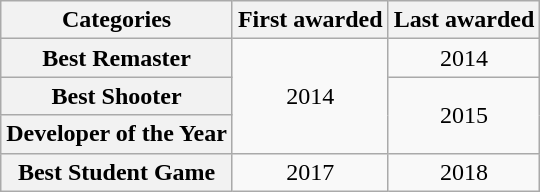<table class="wikitable">
<tr>
<th scope="col">Categories</th>
<th align="center" scope="col">First awarded</th>
<th align="center" scope="col">Last awarded</th>
</tr>
<tr>
<th scope="row">Best Remaster</th>
<td align="center" rowspan="3">2014</td>
<td align="center">2014</td>
</tr>
<tr>
<th scope="row">Best Shooter</th>
<td align="center" rowspan="2">2015</td>
</tr>
<tr>
<th scope="row">Developer of the Year</th>
</tr>
<tr>
<th scope="row">Best Student Game</th>
<td align="center">2017</td>
<td align="center">2018</td>
</tr>
</table>
